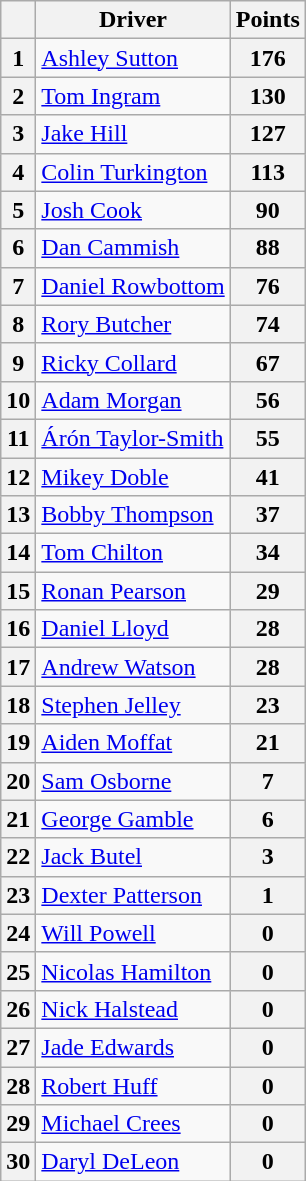<table class="wikitable">
<tr>
<th></th>
<th>Driver</th>
<th>Points</th>
</tr>
<tr>
<th>1</th>
<td> <a href='#'>Ashley Sutton</a></td>
<th>176</th>
</tr>
<tr>
<th>2</th>
<td> <a href='#'>Tom Ingram</a></td>
<th>130</th>
</tr>
<tr>
<th>3</th>
<td> <a href='#'>Jake Hill</a></td>
<th>127</th>
</tr>
<tr>
<th>4</th>
<td> <a href='#'>Colin Turkington</a></td>
<th>113</th>
</tr>
<tr>
<th>5</th>
<td> <a href='#'>Josh Cook</a></td>
<th>90</th>
</tr>
<tr>
<th>6</th>
<td> <a href='#'>Dan Cammish</a></td>
<th>88</th>
</tr>
<tr>
<th>7</th>
<td> <a href='#'>Daniel Rowbottom</a></td>
<th>76</th>
</tr>
<tr>
<th>8</th>
<td> <a href='#'>Rory Butcher</a></td>
<th>74</th>
</tr>
<tr>
<th>9</th>
<td> <a href='#'>Ricky Collard</a></td>
<th>67</th>
</tr>
<tr>
<th>10</th>
<td> <a href='#'>Adam Morgan</a></td>
<th>56</th>
</tr>
<tr>
<th>11</th>
<td> <a href='#'>Árón Taylor-Smith</a></td>
<th>55</th>
</tr>
<tr>
<th>12</th>
<td> <a href='#'>Mikey Doble</a></td>
<th>41</th>
</tr>
<tr>
<th>13</th>
<td> <a href='#'>Bobby Thompson</a></td>
<th>37</th>
</tr>
<tr>
<th>14</th>
<td> <a href='#'>Tom Chilton</a></td>
<th>34</th>
</tr>
<tr>
<th>15</th>
<td> <a href='#'>Ronan Pearson</a></td>
<th>29</th>
</tr>
<tr>
<th>16</th>
<td> <a href='#'>Daniel Lloyd</a></td>
<th>28</th>
</tr>
<tr>
<th>17</th>
<td> <a href='#'>Andrew Watson</a></td>
<th>28</th>
</tr>
<tr>
<th>18</th>
<td> <a href='#'>Stephen Jelley</a></td>
<th>23</th>
</tr>
<tr>
<th>19</th>
<td> <a href='#'>Aiden Moffat</a></td>
<th>21</th>
</tr>
<tr>
<th>20</th>
<td> <a href='#'>Sam Osborne</a></td>
<th>7</th>
</tr>
<tr>
<th>21</th>
<td> <a href='#'>George Gamble</a></td>
<th>6</th>
</tr>
<tr>
<th>22</th>
<td> <a href='#'>Jack Butel</a></td>
<th>3</th>
</tr>
<tr>
<th>23</th>
<td> <a href='#'>Dexter Patterson</a></td>
<th>1</th>
</tr>
<tr>
<th>24</th>
<td> <a href='#'>Will Powell</a></td>
<th>0</th>
</tr>
<tr>
<th>25</th>
<td> <a href='#'>Nicolas Hamilton</a></td>
<th>0</th>
</tr>
<tr>
<th>26</th>
<td> <a href='#'>Nick Halstead</a></td>
<th>0</th>
</tr>
<tr>
<th>27</th>
<td> <a href='#'>Jade Edwards</a></td>
<th>0</th>
</tr>
<tr>
<th>28</th>
<td> <a href='#'>Robert Huff</a></td>
<th>0</th>
</tr>
<tr>
<th>29</th>
<td> <a href='#'>Michael Crees</a></td>
<th>0</th>
</tr>
<tr>
<th>30</th>
<td> <a href='#'>Daryl DeLeon</a></td>
<th>0</th>
</tr>
</table>
